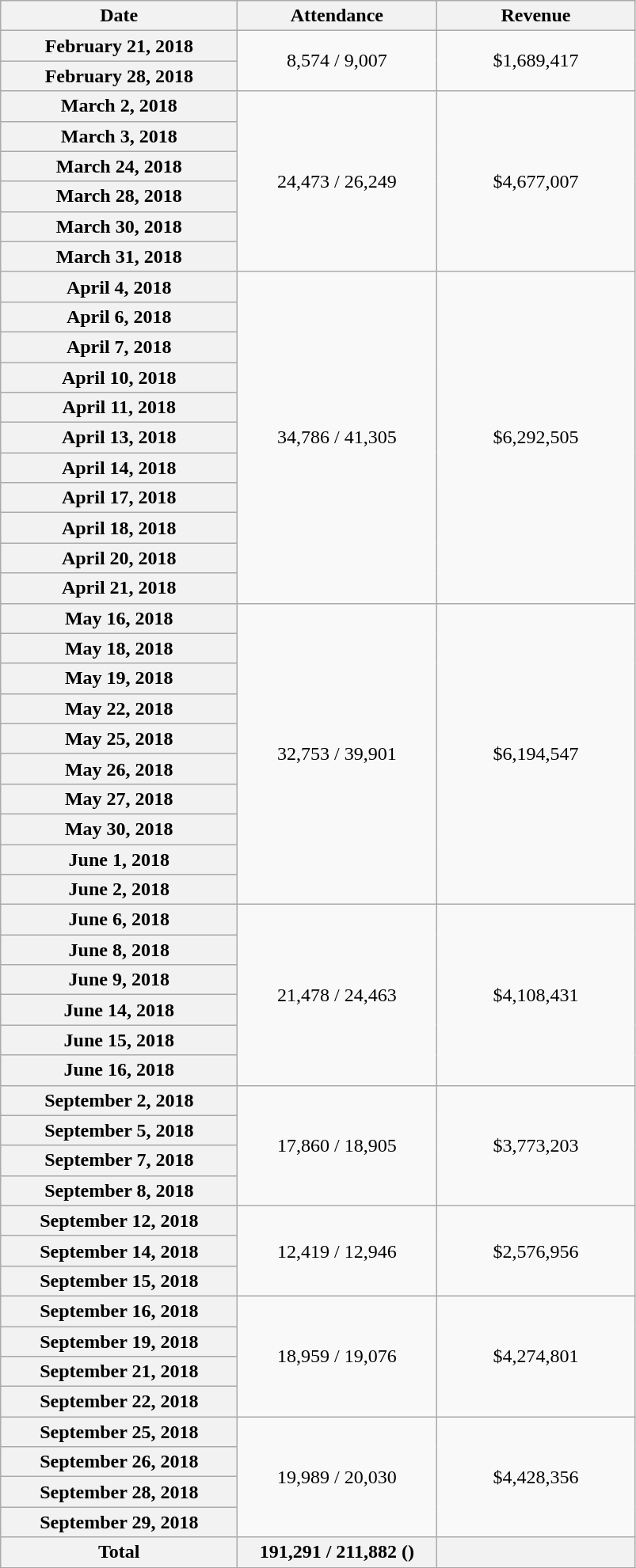<table class="wikitable plainrowheaders" style="text-align:center;">
<tr>
<th scope="col" style="width:12em;">Date</th>
<th scope="col" style="width:10em;">Attendance</th>
<th scope="col" style="width:10em;">Revenue</th>
</tr>
<tr>
<th scope="row">February 21, 2018</th>
<td rowspan="2">8,574 /	9,007</td>
<td rowspan="2">$1,689,417</td>
</tr>
<tr>
<th scope="row">February 28, 2018</th>
</tr>
<tr>
<th scope="row">March 2, 2018</th>
<td rowspan="6">24,473 / 26,249</td>
<td rowspan="6">$4,677,007</td>
</tr>
<tr>
<th scope="row">March 3, 2018</th>
</tr>
<tr>
<th scope="row">March 24, 2018</th>
</tr>
<tr>
<th scope="row">March 28, 2018</th>
</tr>
<tr>
<th scope="row">March 30, 2018</th>
</tr>
<tr>
<th scope="row">March 31, 2018</th>
</tr>
<tr>
<th scope="row">April 4, 2018</th>
<td rowspan="11">34,786 / 41,305</td>
<td rowspan="11">$6,292,505</td>
</tr>
<tr>
<th scope="row">April 6, 2018</th>
</tr>
<tr>
<th scope="row">April 7, 2018</th>
</tr>
<tr>
<th scope="row">April 10, 2018</th>
</tr>
<tr>
<th scope="row">April 11, 2018</th>
</tr>
<tr>
<th scope="row">April 13, 2018</th>
</tr>
<tr>
<th scope="row">April 14, 2018</th>
</tr>
<tr>
<th scope="row">April 17, 2018</th>
</tr>
<tr>
<th scope="row">April 18, 2018</th>
</tr>
<tr>
<th scope="row">April 20, 2018</th>
</tr>
<tr>
<th scope="row">April 21, 2018</th>
</tr>
<tr>
<th scope="row">May 16, 2018</th>
<td rowspan="10">32,753 / 39,901</td>
<td rowspan="10">$6,194,547</td>
</tr>
<tr>
<th scope="row">May 18, 2018</th>
</tr>
<tr>
<th scope="row">May 19, 2018</th>
</tr>
<tr>
<th scope="row">May 22, 2018</th>
</tr>
<tr>
<th scope="row">May 25, 2018</th>
</tr>
<tr>
<th scope="row">May 26, 2018</th>
</tr>
<tr>
<th scope="row">May 27, 2018</th>
</tr>
<tr>
<th scope="row">May 30, 2018</th>
</tr>
<tr>
<th scope="row">June 1, 2018</th>
</tr>
<tr>
<th scope="row">June 2, 2018</th>
</tr>
<tr>
<th scope="row">June 6, 2018</th>
<td rowspan="6">21,478 / 24,463</td>
<td rowspan="6">$4,108,431</td>
</tr>
<tr>
<th scope="row">June 8, 2018</th>
</tr>
<tr>
<th scope="row">June 9, 2018</th>
</tr>
<tr>
<th scope="row">June 14, 2018</th>
</tr>
<tr>
<th scope="row">June 15, 2018</th>
</tr>
<tr>
<th scope="row">June 16, 2018</th>
</tr>
<tr>
<th scope="row">September 2, 2018</th>
<td rowspan="4">17,860 / 18,905</td>
<td rowspan="4">$3,773,203</td>
</tr>
<tr>
<th scope="row">September 5, 2018</th>
</tr>
<tr>
<th scope="row">September 7, 2018</th>
</tr>
<tr>
<th scope="row">September 8, 2018</th>
</tr>
<tr>
<th scope="row">September 12, 2018</th>
<td rowspan="3">12,419 / 12,946</td>
<td rowspan="3">$2,576,956</td>
</tr>
<tr>
<th scope="row">September 14, 2018</th>
</tr>
<tr>
<th scope="row">September 15, 2018</th>
</tr>
<tr>
<th scope="row">September 16, 2018</th>
<td rowspan="4">18,959 / 19,076</td>
<td rowspan="4">$4,274,801</td>
</tr>
<tr>
<th scope="row">September 19, 2018</th>
</tr>
<tr>
<th scope="row">September 21, 2018</th>
</tr>
<tr>
<th scope="row">September 22, 2018</th>
</tr>
<tr>
<th scope="row">September 25, 2018</th>
<td rowspan="4">19,989 / 20,030</td>
<td rowspan="4">$4,428,356</td>
</tr>
<tr>
<th scope="row">September 26, 2018</th>
</tr>
<tr>
<th scope="row">September 28, 2018</th>
</tr>
<tr>
<th scope="row">September 29, 2018</th>
</tr>
<tr>
<th>Total</th>
<th scope="row" style="text-align:center;"><strong>191,291 / 211,882 ()</strong></th>
<th scope="row" style="text-align:center;"></th>
</tr>
</table>
